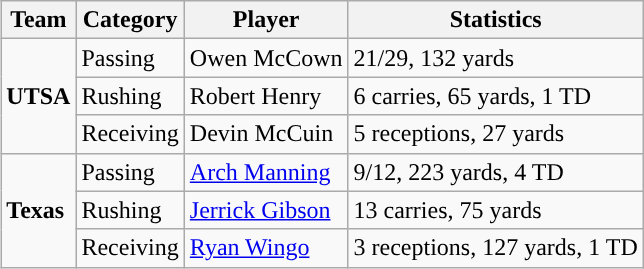<table class="wikitable" style="float: right;">
<tr>
<th>Team</th>
<th>Category</th>
<th>Player</th>
<th>Statistics</th>
</tr>
<tr>
<td rowspan=3><strong>UTSA</strong></td>
<td>Passing</td>
<td>Owen McCown</td>
<td>21/29, 132 yards</td>
</tr>
<tr>
<td>Rushing</td>
<td>Robert Henry</td>
<td>6 carries, 65 yards, 1 TD</td>
</tr>
<tr>
<td>Receiving</td>
<td>Devin McCuin</td>
<td>5 receptions, 27 yards</td>
</tr>
<tr>
<td rowspan=3><strong>Texas</strong></td>
<td>Passing</td>
<td><a href='#'>Arch Manning</a></td>
<td>9/12, 223 yards, 4 TD</td>
</tr>
<tr>
<td>Rushing</td>
<td><a href='#'>Jerrick Gibson</a></td>
<td>13 carries, 75 yards</td>
</tr>
<tr>
<td>Receiving</td>
<td><a href='#'>Ryan Wingo</a></td>
<td>3 receptions, 127 yards, 1 TD</td>
</tr>
</table>
